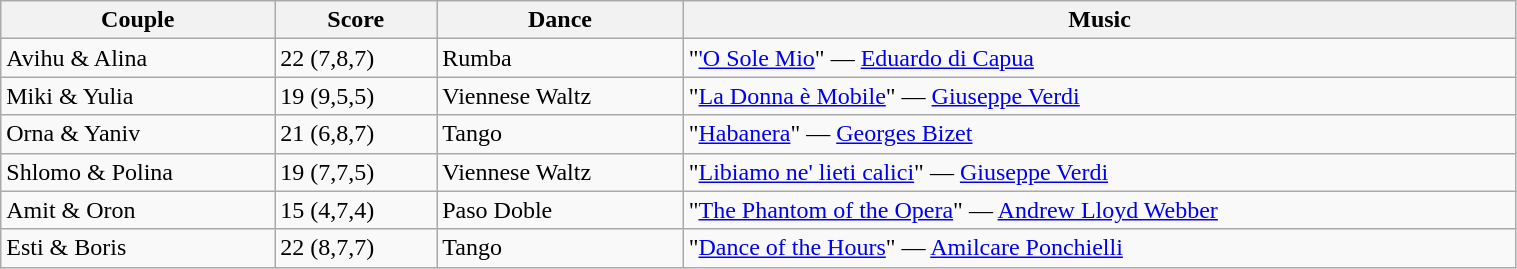<table class="wikitable" style="width:80%;">
<tr>
<th>Couple</th>
<th>Score</th>
<th>Dance</th>
<th>Music</th>
</tr>
<tr>
<td>Avihu & Alina</td>
<td>22 (7,8,7)</td>
<td>Rumba</td>
<td>"<a href='#'>'O Sole Mio</a>" — <a href='#'>Eduardo di Capua</a></td>
</tr>
<tr>
<td>Miki & Yulia</td>
<td>19 (9,5,5)</td>
<td>Viennese Waltz</td>
<td>"<a href='#'>La Donna è Mobile</a>" — <a href='#'>Giuseppe Verdi</a></td>
</tr>
<tr>
<td>Orna & Yaniv</td>
<td>21 (6,8,7)</td>
<td>Tango</td>
<td>"<a href='#'>Habanera</a>" — <a href='#'>Georges Bizet</a></td>
</tr>
<tr>
<td>Shlomo & Polina</td>
<td>19 (7,7,5)</td>
<td>Viennese Waltz</td>
<td>"<a href='#'>Libiamo ne' lieti calici</a>" — <a href='#'>Giuseppe Verdi</a></td>
</tr>
<tr>
<td>Amit & Oron</td>
<td>15 (4,7,4)</td>
<td>Paso Doble</td>
<td>"<a href='#'>The Phantom of the Opera</a>" — <a href='#'>Andrew Lloyd Webber</a></td>
</tr>
<tr>
<td>Esti & Boris</td>
<td>22 (8,7,7)</td>
<td>Tango</td>
<td>"<a href='#'>Dance of the Hours</a>" — <a href='#'>Amilcare Ponchielli</a></td>
</tr>
</table>
